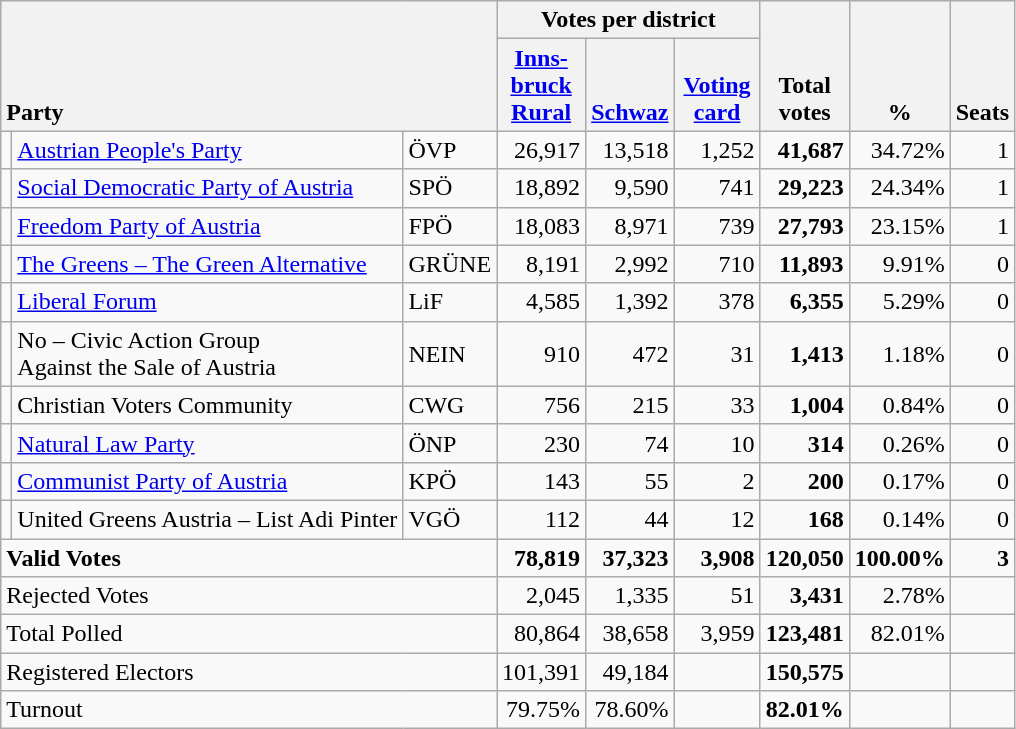<table class="wikitable" border="1" style="text-align:right;">
<tr>
<th style="text-align:left;" valign=bottom rowspan=2 colspan=3>Party</th>
<th colspan=3>Votes per district</th>
<th align=center valign=bottom rowspan=2 width="50">Total<br>votes</th>
<th align=center valign=bottom rowspan=2 width="50">%</th>
<th align=center valign=bottom rowspan=2>Seats</th>
</tr>
<tr>
<th align=center valign=bottom width="50"><a href='#'>Inns-<br>bruck<br>Rural</a></th>
<th align=center valign=bottom width="50"><a href='#'>Schwaz</a></th>
<th align=center valign=bottom width="50"><a href='#'>Voting<br>card</a></th>
</tr>
<tr>
<td></td>
<td align=left><a href='#'>Austrian People's Party</a></td>
<td align=left>ÖVP</td>
<td>26,917</td>
<td>13,518</td>
<td>1,252</td>
<td><strong>41,687</strong></td>
<td>34.72%</td>
<td>1</td>
</tr>
<tr>
<td></td>
<td align=left><a href='#'>Social Democratic Party of Austria</a></td>
<td align=left>SPÖ</td>
<td>18,892</td>
<td>9,590</td>
<td>741</td>
<td><strong>29,223</strong></td>
<td>24.34%</td>
<td>1</td>
</tr>
<tr>
<td></td>
<td align=left><a href='#'>Freedom Party of Austria</a></td>
<td align=left>FPÖ</td>
<td>18,083</td>
<td>8,971</td>
<td>739</td>
<td><strong>27,793</strong></td>
<td>23.15%</td>
<td>1</td>
</tr>
<tr>
<td></td>
<td align=left style="white-space: nowrap;"><a href='#'>The Greens – The Green Alternative</a></td>
<td align=left>GRÜNE</td>
<td>8,191</td>
<td>2,992</td>
<td>710</td>
<td><strong>11,893</strong></td>
<td>9.91%</td>
<td>0</td>
</tr>
<tr>
<td></td>
<td align=left><a href='#'>Liberal Forum</a></td>
<td align=left>LiF</td>
<td>4,585</td>
<td>1,392</td>
<td>378</td>
<td><strong>6,355</strong></td>
<td>5.29%</td>
<td>0</td>
</tr>
<tr>
<td></td>
<td align=left>No – Civic Action Group<br>Against the Sale of Austria</td>
<td align=left>NEIN</td>
<td>910</td>
<td>472</td>
<td>31</td>
<td><strong>1,413</strong></td>
<td>1.18%</td>
<td>0</td>
</tr>
<tr>
<td></td>
<td align=left>Christian Voters Community</td>
<td align=left>CWG</td>
<td>756</td>
<td>215</td>
<td>33</td>
<td><strong>1,004</strong></td>
<td>0.84%</td>
<td>0</td>
</tr>
<tr>
<td></td>
<td align=left><a href='#'>Natural Law Party</a></td>
<td align=left>ÖNP</td>
<td>230</td>
<td>74</td>
<td>10</td>
<td><strong>314</strong></td>
<td>0.26%</td>
<td>0</td>
</tr>
<tr>
<td></td>
<td align=left><a href='#'>Communist Party of Austria</a></td>
<td align=left>KPÖ</td>
<td>143</td>
<td>55</td>
<td>2</td>
<td><strong>200</strong></td>
<td>0.17%</td>
<td>0</td>
</tr>
<tr>
<td></td>
<td align=left>United Greens Austria – List Adi Pinter</td>
<td align=left>VGÖ</td>
<td>112</td>
<td>44</td>
<td>12</td>
<td><strong>168</strong></td>
<td>0.14%</td>
<td>0</td>
</tr>
<tr style="font-weight:bold">
<td align=left colspan=3>Valid Votes</td>
<td>78,819</td>
<td>37,323</td>
<td>3,908</td>
<td>120,050</td>
<td>100.00%</td>
<td>3</td>
</tr>
<tr>
<td align=left colspan=3>Rejected Votes</td>
<td>2,045</td>
<td>1,335</td>
<td>51</td>
<td><strong>3,431</strong></td>
<td>2.78%</td>
<td></td>
</tr>
<tr>
<td align=left colspan=3>Total Polled</td>
<td>80,864</td>
<td>38,658</td>
<td>3,959</td>
<td><strong>123,481</strong></td>
<td>82.01%</td>
<td></td>
</tr>
<tr>
<td align=left colspan=3>Registered Electors</td>
<td>101,391</td>
<td>49,184</td>
<td></td>
<td><strong>150,575</strong></td>
<td></td>
<td></td>
</tr>
<tr>
<td align=left colspan=3>Turnout</td>
<td>79.75%</td>
<td>78.60%</td>
<td></td>
<td><strong>82.01%</strong></td>
<td></td>
<td></td>
</tr>
</table>
